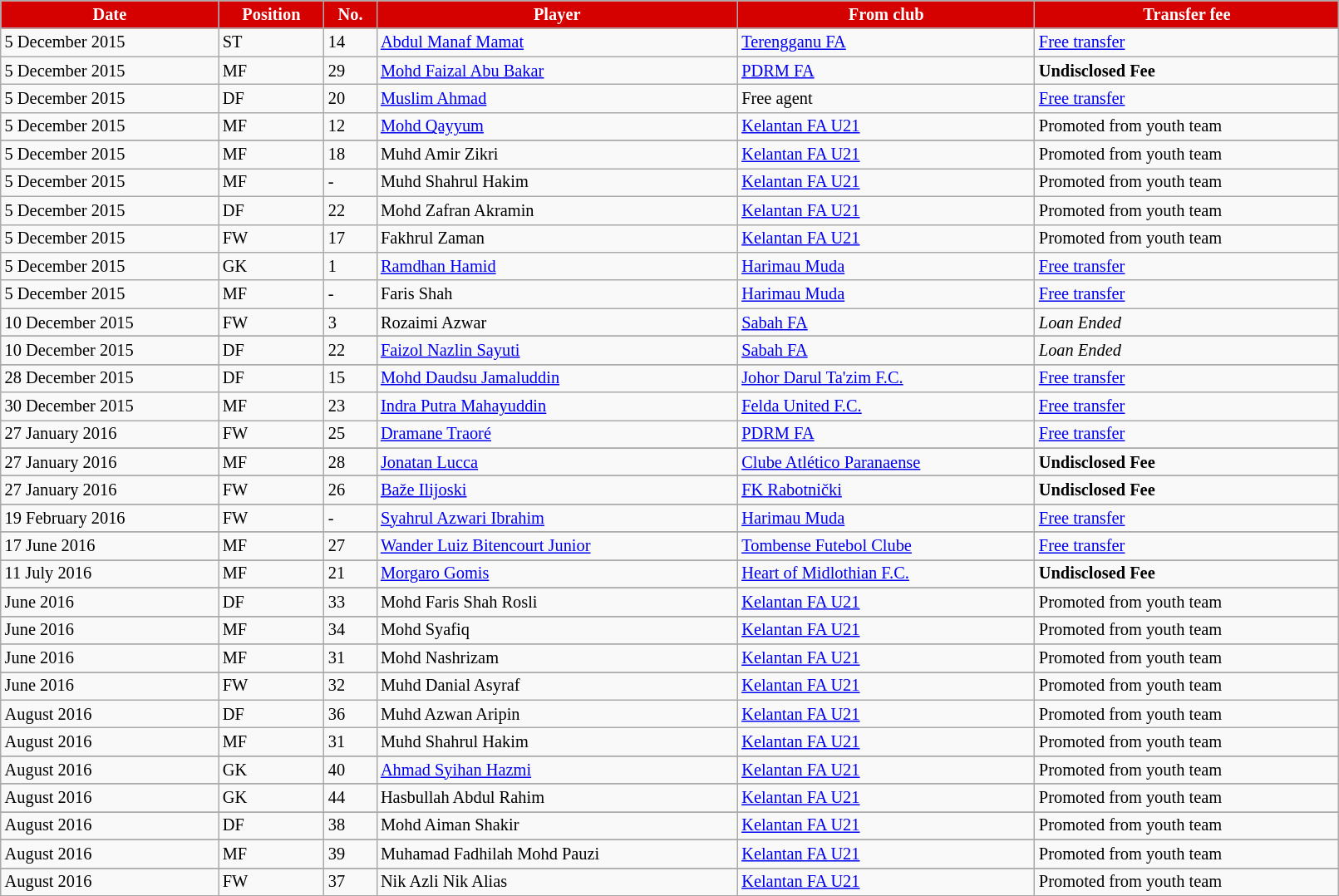<table class="wikitable sortable" style="width:85%; text-align:left; font-size:85%; text-align:left;">
<tr>
<th style="background:#d50000; color:white;"><strong>Date</strong></th>
<th style="background:#d50000; color:white;"><strong>Position</strong></th>
<th style="background:#d50000; color:white;"><strong>No.</strong></th>
<th style="background:#d50000; color:white;"><strong>Player</strong></th>
<th style="background:#d50000; color:white;"><strong>From club</strong></th>
<th style="background:#d50000; color:white;"><strong>Transfer fee</strong></th>
</tr>
<tr>
<td>5 December 2015</td>
<td>ST</td>
<td>14</td>
<td> <a href='#'>Abdul Manaf Mamat</a></td>
<td> <a href='#'>Terengganu FA</a></td>
<td><a href='#'>Free transfer</a></td>
</tr>
<tr>
<td>5 December 2015</td>
<td>MF</td>
<td>29</td>
<td> <a href='#'>Mohd Faizal Abu Bakar</a></td>
<td> <a href='#'>PDRM FA</a></td>
<td><strong>Undisclosed Fee</strong></td>
</tr>
<tr>
<td>5 December 2015</td>
<td>DF</td>
<td>20</td>
<td> <a href='#'>Muslim Ahmad</a></td>
<td>Free agent</td>
<td><a href='#'>Free transfer</a></td>
</tr>
<tr>
<td>5 December 2015</td>
<td>MF</td>
<td>12</td>
<td> <a href='#'>Mohd Qayyum</a></td>
<td><a href='#'>Kelantan FA U21</a></td>
<td>Promoted from youth team</td>
</tr>
<tr>
</tr>
<tr>
<td>5 December 2015</td>
<td>MF</td>
<td>18</td>
<td> Muhd Amir Zikri</td>
<td><a href='#'>Kelantan FA U21</a></td>
<td>Promoted from youth team</td>
</tr>
<tr>
<td>5 December 2015</td>
<td>MF</td>
<td>-</td>
<td> Muhd Shahrul Hakim</td>
<td><a href='#'>Kelantan FA U21</a></td>
<td>Promoted from youth team</td>
</tr>
<tr>
<td>5 December 2015</td>
<td>DF</td>
<td>22</td>
<td> Mohd Zafran Akramin</td>
<td><a href='#'>Kelantan FA U21</a></td>
<td>Promoted from youth team</td>
</tr>
<tr>
<td>5 December 2015</td>
<td>FW</td>
<td>17</td>
<td> Fakhrul Zaman</td>
<td><a href='#'>Kelantan FA U21</a></td>
<td>Promoted from youth team</td>
</tr>
<tr>
<td>5 December 2015</td>
<td>GK</td>
<td>1</td>
<td> <a href='#'>Ramdhan Hamid</a></td>
<td><a href='#'>Harimau Muda</a></td>
<td><a href='#'>Free transfer</a></td>
</tr>
<tr>
<td>5 December 2015</td>
<td>MF</td>
<td>-</td>
<td> Faris Shah</td>
<td><a href='#'>Harimau Muda</a></td>
<td><a href='#'>Free transfer</a></td>
</tr>
<tr>
<td>10 December 2015</td>
<td>FW</td>
<td>3</td>
<td> Rozaimi Azwar</td>
<td><a href='#'>Sabah FA</a></td>
<td><em>Loan Ended</em></td>
</tr>
<tr>
</tr>
<tr>
<td>10 December 2015</td>
<td>DF</td>
<td>22</td>
<td> <a href='#'>Faizol Nazlin Sayuti</a></td>
<td><a href='#'>Sabah FA</a></td>
<td><em>Loan Ended</em></td>
</tr>
<tr>
</tr>
<tr>
<td>28 December 2015</td>
<td>DF</td>
<td>15</td>
<td> <a href='#'>Mohd Daudsu Jamaluddin</a></td>
<td><a href='#'>Johor Darul Ta'zim F.C.</a></td>
<td><a href='#'>Free transfer</a></td>
</tr>
<tr>
<td>30 December 2015</td>
<td>MF</td>
<td>23</td>
<td> <a href='#'>Indra Putra Mahayuddin</a></td>
<td><a href='#'>Felda United F.C.</a></td>
<td><a href='#'>Free transfer</a></td>
</tr>
<tr>
<td>27 January 2016</td>
<td>FW</td>
<td>25</td>
<td> <a href='#'>Dramane Traoré</a></td>
<td><a href='#'>PDRM FA</a></td>
<td><a href='#'>Free transfer</a></td>
</tr>
<tr>
</tr>
<tr>
<td>27 January 2016</td>
<td>MF</td>
<td>28</td>
<td> <a href='#'>Jonatan Lucca</a></td>
<td><a href='#'>Clube Atlético Paranaense</a></td>
<td><strong>Undisclosed Fee</strong></td>
</tr>
<tr>
</tr>
<tr>
<td>27 January 2016</td>
<td>FW</td>
<td>26</td>
<td> <a href='#'>Baže Ilijoski</a></td>
<td><a href='#'>FK Rabotnički</a></td>
<td><strong>Undisclosed Fee</strong></td>
</tr>
<tr>
</tr>
<tr>
<td>19 February 2016</td>
<td>FW</td>
<td>-</td>
<td> <a href='#'>Syahrul Azwari Ibrahim</a></td>
<td><a href='#'>Harimau Muda</a></td>
<td><a href='#'>Free transfer</a></td>
</tr>
<tr>
</tr>
<tr>
<td>17 June 2016</td>
<td>MF</td>
<td>27</td>
<td> <a href='#'>Wander Luiz Bitencourt Junior</a></td>
<td><a href='#'>Tombense Futebol Clube</a></td>
<td><a href='#'>Free transfer</a></td>
</tr>
<tr>
</tr>
<tr>
<td>11 July 2016</td>
<td>MF</td>
<td>21</td>
<td> <a href='#'>Morgaro Gomis</a></td>
<td><a href='#'>Heart of Midlothian F.C.</a></td>
<td><strong>Undisclosed Fee</strong></td>
</tr>
<tr>
</tr>
<tr>
<td>June 2016</td>
<td>DF</td>
<td>33</td>
<td> Mohd Faris Shah Rosli</td>
<td><a href='#'>Kelantan FA U21</a></td>
<td>Promoted from youth team</td>
</tr>
<tr>
</tr>
<tr>
<td>June 2016</td>
<td>MF</td>
<td>34</td>
<td> Mohd Syafiq</td>
<td><a href='#'>Kelantan FA U21</a></td>
<td>Promoted from youth team</td>
</tr>
<tr>
</tr>
<tr>
<td>June 2016</td>
<td>MF</td>
<td>31</td>
<td> Mohd Nashrizam</td>
<td><a href='#'>Kelantan FA U21</a></td>
<td>Promoted from youth team</td>
</tr>
<tr>
</tr>
<tr>
<td>June 2016</td>
<td>FW</td>
<td>32</td>
<td> Muhd Danial Asyraf</td>
<td><a href='#'>Kelantan FA U21</a></td>
<td>Promoted from youth team</td>
</tr>
<tr>
<td>August 2016</td>
<td>DF</td>
<td>36</td>
<td> Muhd Azwan Aripin</td>
<td><a href='#'>Kelantan FA U21</a></td>
<td>Promoted from youth team</td>
</tr>
<tr>
<td>August 2016</td>
<td>MF</td>
<td>31</td>
<td> Muhd Shahrul Hakim</td>
<td><a href='#'>Kelantan FA U21</a></td>
<td>Promoted from youth team</td>
</tr>
<tr>
</tr>
<tr>
<td>August 2016</td>
<td>GK</td>
<td>40</td>
<td> <a href='#'>Ahmad Syihan Hazmi</a></td>
<td><a href='#'>Kelantan FA U21</a></td>
<td>Promoted from youth team</td>
</tr>
<tr>
</tr>
<tr>
<td>August 2016</td>
<td>GK</td>
<td>44</td>
<td> Hasbullah Abdul Rahim</td>
<td><a href='#'>Kelantan FA U21</a></td>
<td>Promoted from youth team</td>
</tr>
<tr>
</tr>
<tr>
<td>August 2016</td>
<td>DF</td>
<td>38</td>
<td> Mohd Aiman Shakir</td>
<td><a href='#'>Kelantan FA U21</a></td>
<td>Promoted from youth team</td>
</tr>
<tr>
</tr>
<tr>
<td>August 2016</td>
<td>MF</td>
<td>39</td>
<td> Muhamad Fadhilah Mohd Pauzi</td>
<td><a href='#'>Kelantan FA U21</a></td>
<td>Promoted from youth team</td>
</tr>
<tr>
</tr>
<tr>
<td>August 2016</td>
<td>FW</td>
<td>37</td>
<td> Nik Azli Nik Alias</td>
<td><a href='#'>Kelantan FA U21</a></td>
<td>Promoted from youth team</td>
</tr>
<tr>
</tr>
</table>
